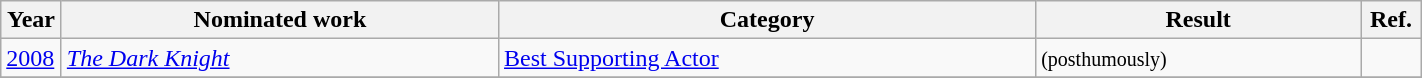<table class="wikitable sortable" width=75%>
<tr>
<th width = 33px>Year</th>
<th>Nominated work</th>
<th>Category</th>
<th>Result</th>
<th width = 33px>Ref.</th>
</tr>
<tr>
<td><a href='#'>2008</a></td>
<td><em><a href='#'>The Dark Knight</a></em></td>
<td><a href='#'>Best Supporting Actor</a></td>
<td> <small>(posthumously)</small></td>
<td></td>
</tr>
<tr>
</tr>
</table>
